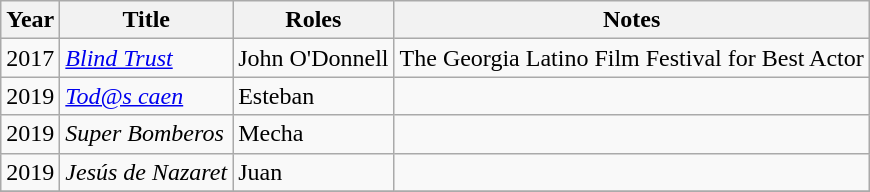<table class="wikitable sortable">
<tr>
<th>Year</th>
<th>Title</th>
<th>Roles</th>
<th>Notes</th>
</tr>
<tr>
<td>2017</td>
<td><em><a href='#'>Blind Trust</a></em></td>
<td>John O'Donnell</td>
<td>The Georgia Latino Film Festival for Best Actor</td>
</tr>
<tr>
<td>2019</td>
<td><em><a href='#'>Tod@s caen</a></em></td>
<td>Esteban</td>
<td></td>
</tr>
<tr>
<td>2019</td>
<td><em>Super Bomberos</em></td>
<td>Mecha</td>
<td></td>
</tr>
<tr>
<td>2019</td>
<td><em>Jesús de Nazaret</em></td>
<td>Juan</td>
<td></td>
</tr>
<tr>
</tr>
</table>
